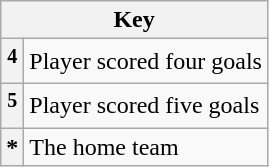<table class="wikitable plainrowheaders">
<tr>
<th colspan="2" scope="col">Key</th>
</tr>
<tr>
<th align="left" scope="row"><sup><strong>4</strong></sup></th>
<td align="left">Player scored four goals</td>
</tr>
<tr>
<th align="left" scope="row"><sup><strong>5</strong></sup></th>
<td align="left">Player scored five goals</td>
</tr>
<tr>
<th align="left" scope="row">*</th>
<td align="left">The home team</td>
</tr>
</table>
